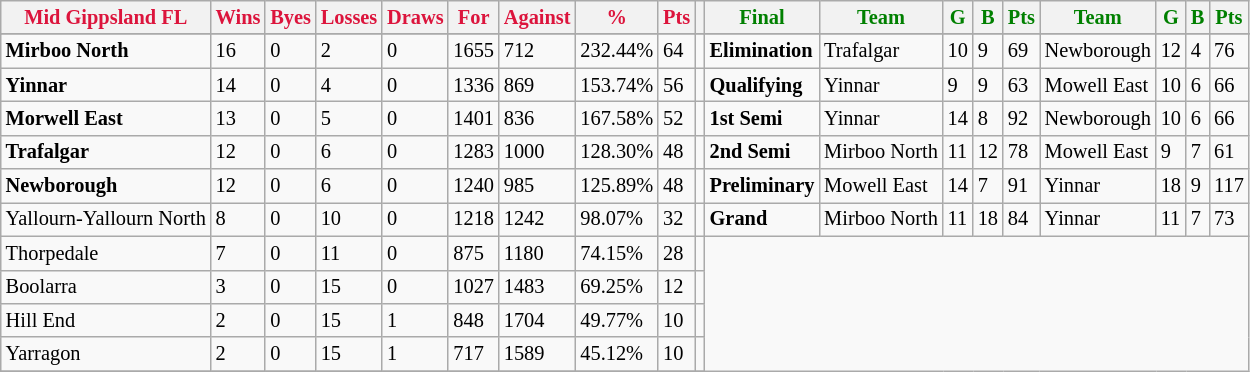<table style="font-size: 85%; text-align: left;" class="wikitable">
<tr>
<th style="color:crimson">Mid Gippsland FL</th>
<th style="color:crimson">Wins</th>
<th style="color:crimson">Byes</th>
<th style="color:crimson">Losses</th>
<th style="color:crimson">Draws</th>
<th style="color:crimson">For</th>
<th style="color:crimson">Against</th>
<th style="color:crimson">%</th>
<th style="color:crimson">Pts</th>
<th></th>
<th style="color:green">Final</th>
<th style="color:green">Team</th>
<th style="color:green">G</th>
<th style="color:green">B</th>
<th style="color:green">Pts</th>
<th style="color:green">Team</th>
<th style="color:green">G</th>
<th style="color:green">B</th>
<th style="color:green">Pts</th>
</tr>
<tr>
</tr>
<tr>
</tr>
<tr>
<td><strong>	Mirboo North	</strong></td>
<td>16</td>
<td>0</td>
<td>2</td>
<td>0</td>
<td>1655</td>
<td>712</td>
<td>232.44%</td>
<td>64</td>
<td></td>
<td><strong>Elimination</strong></td>
<td>Trafalgar</td>
<td>10</td>
<td>9</td>
<td>69</td>
<td>Newborough</td>
<td>12</td>
<td>4</td>
<td>76</td>
</tr>
<tr>
<td><strong>	Yinnar	</strong></td>
<td>14</td>
<td>0</td>
<td>4</td>
<td>0</td>
<td>1336</td>
<td>869</td>
<td>153.74%</td>
<td>56</td>
<td></td>
<td><strong>Qualifying</strong></td>
<td>Yinnar</td>
<td>9</td>
<td>9</td>
<td>63</td>
<td>Mowell East</td>
<td>10</td>
<td>6</td>
<td>66</td>
</tr>
<tr>
<td><strong>	Morwell East	</strong></td>
<td>13</td>
<td>0</td>
<td>5</td>
<td>0</td>
<td>1401</td>
<td>836</td>
<td>167.58%</td>
<td>52</td>
<td></td>
<td><strong>1st Semi</strong></td>
<td>Yinnar</td>
<td>14</td>
<td>8</td>
<td>92</td>
<td>Newborough</td>
<td>10</td>
<td>6</td>
<td>66</td>
</tr>
<tr>
<td><strong>	Trafalgar	</strong></td>
<td>12</td>
<td>0</td>
<td>6</td>
<td>0</td>
<td>1283</td>
<td>1000</td>
<td>128.30%</td>
<td>48</td>
<td></td>
<td><strong>2nd Semi</strong></td>
<td>Mirboo North</td>
<td>11</td>
<td>12</td>
<td>78</td>
<td>Mowell East</td>
<td>9</td>
<td>7</td>
<td>61</td>
</tr>
<tr>
<td><strong>	Newborough	</strong></td>
<td>12</td>
<td>0</td>
<td>6</td>
<td>0</td>
<td>1240</td>
<td>985</td>
<td>125.89%</td>
<td>48</td>
<td></td>
<td><strong>Preliminary</strong></td>
<td>Mowell East</td>
<td>14</td>
<td>7</td>
<td>91</td>
<td>Yinnar</td>
<td>18</td>
<td>9</td>
<td>117</td>
</tr>
<tr>
<td>Yallourn-Yallourn North</td>
<td>8</td>
<td>0</td>
<td>10</td>
<td>0</td>
<td>1218</td>
<td>1242</td>
<td>98.07%</td>
<td>32</td>
<td></td>
<td><strong>Grand</strong></td>
<td>Mirboo North</td>
<td>11</td>
<td>18</td>
<td>84</td>
<td>Yinnar</td>
<td>11</td>
<td>7</td>
<td>73</td>
</tr>
<tr>
<td>Thorpedale</td>
<td>7</td>
<td>0</td>
<td>11</td>
<td>0</td>
<td>875</td>
<td>1180</td>
<td>74.15%</td>
<td>28</td>
<td></td>
</tr>
<tr>
<td>Boolarra</td>
<td>3</td>
<td>0</td>
<td>15</td>
<td>0</td>
<td>1027</td>
<td>1483</td>
<td>69.25%</td>
<td>12</td>
<td></td>
</tr>
<tr>
<td>Hill End</td>
<td>2</td>
<td>0</td>
<td>15</td>
<td>1</td>
<td>848</td>
<td>1704</td>
<td>49.77%</td>
<td>10</td>
<td></td>
</tr>
<tr>
<td>Yarragon</td>
<td>2</td>
<td>0</td>
<td>15</td>
<td>1</td>
<td>717</td>
<td>1589</td>
<td>45.12%</td>
<td>10</td>
<td></td>
</tr>
<tr>
</tr>
</table>
